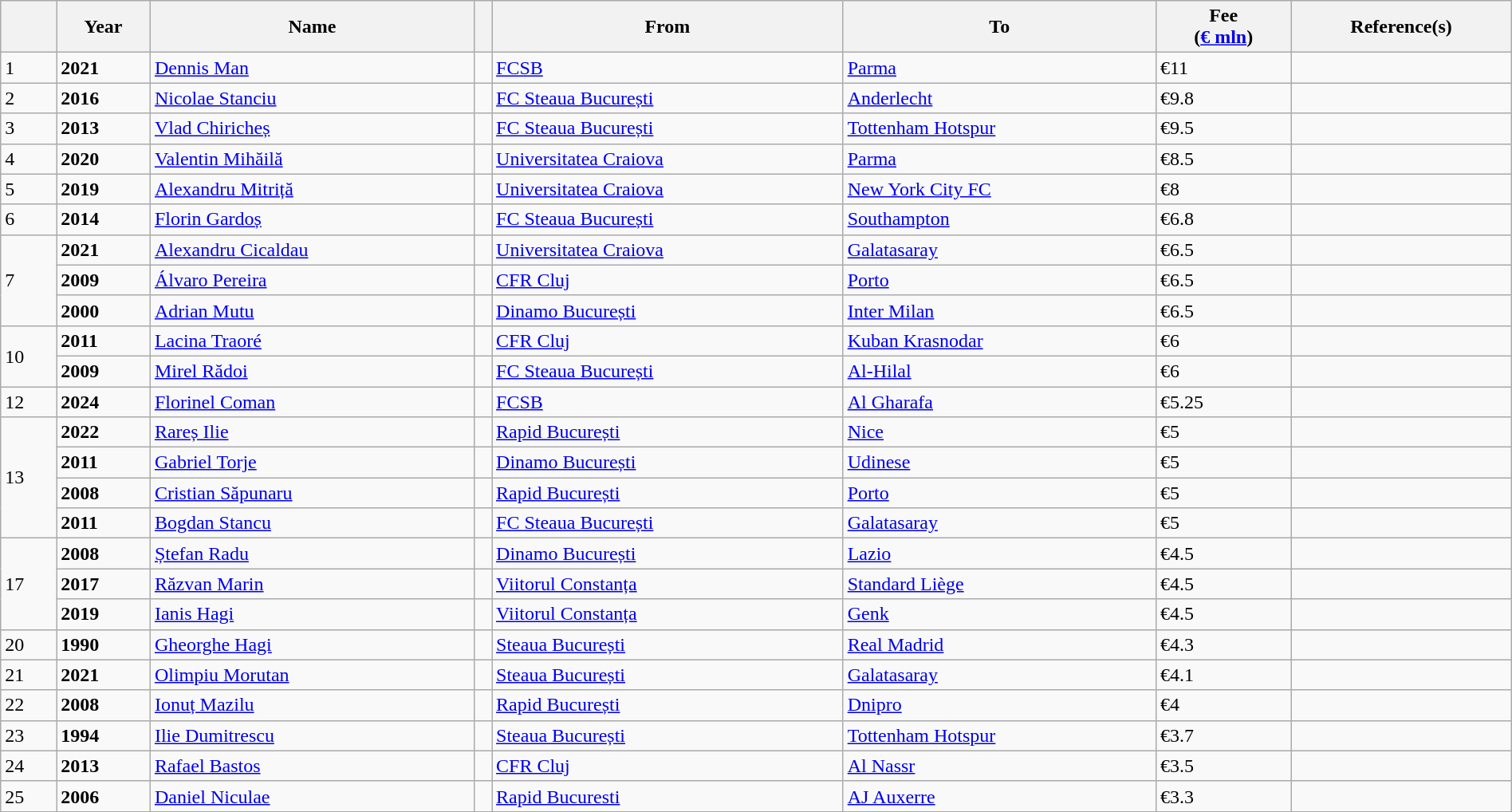<table class="wikitable sortable mw-collapsible" style="width:100%;">
<tr>
<th data-sort-type="number"></th>
<th>Year</th>
<th>Name</th>
<th></th>
<th>From</th>
<th>To</th>
<th>Fee<br>(<a href='#'>€ mln</a>)</th>
<th class="unsortable">Reference(s)</th>
</tr>
<tr>
<td>1</td>
<td><strong>2021</strong></td>
<td><a href='#'>Dennis Man</a></td>
<td align="center"></td>
<td><a href='#'>FCSB</a></td>
<td> <a href='#'>Parma</a></td>
<td>€11</td>
<td align="center"></td>
</tr>
<tr>
<td>2</td>
<td><strong>2016</strong></td>
<td><a href='#'>Nicolae Stanciu</a></td>
<td align="center"></td>
<td><a href='#'>FC Steaua București</a></td>
<td> <a href='#'>Anderlecht</a></td>
<td>€9.8</td>
<td align="center"></td>
</tr>
<tr>
<td>3</td>
<td><strong>2013</strong></td>
<td><a href='#'>Vlad Chiricheș</a></td>
<td align="center"></td>
<td><a href='#'>FC Steaua București</a></td>
<td> <a href='#'>Tottenham Hotspur</a></td>
<td>€9.5</td>
<td align="center"></td>
</tr>
<tr>
<td>4</td>
<td><strong>2020</strong></td>
<td><a href='#'>Valentin Mihăilă</a></td>
<td align="center"></td>
<td><a href='#'>Universitatea Craiova</a></td>
<td> <a href='#'>Parma</a></td>
<td>€8.5</td>
<td></td>
</tr>
<tr>
<td>5</td>
<td><strong>2019</strong></td>
<td><a href='#'>Alexandru Mitriță</a></td>
<td align="center"></td>
<td><a href='#'>Universitatea Craiova</a></td>
<td> <a href='#'>New York City FC</a></td>
<td>€8</td>
<td align="center"></td>
</tr>
<tr>
<td>6</td>
<td><strong>2014</strong></td>
<td><a href='#'>Florin Gardoș</a></td>
<td align="center"></td>
<td><a href='#'>FC Steaua București</a></td>
<td> <a href='#'>Southampton</a></td>
<td>€6.8</td>
<td></td>
</tr>
<tr>
<td rowspan="3">7</td>
<td><strong>2021</strong></td>
<td><a href='#'>Alexandru Cicaldau</a></td>
<td align="center"></td>
<td><a href='#'>Universitatea Craiova</a></td>
<td> <a href='#'>Galatasaray</a></td>
<td>€6.5</td>
<td></td>
</tr>
<tr>
<td><strong>2009</strong></td>
<td><a href='#'>Álvaro Pereira</a></td>
<td align="center"></td>
<td><a href='#'>CFR Cluj</a></td>
<td> <a href='#'>Porto</a></td>
<td>€6.5</td>
<td></td>
</tr>
<tr>
<td><strong>2000</strong></td>
<td><a href='#'>Adrian Mutu</a></td>
<td align="center"></td>
<td><a href='#'>Dinamo București</a></td>
<td> <a href='#'>Inter Milan</a></td>
<td>€6.5</td>
<td></td>
</tr>
<tr>
<td rowspan="2">10</td>
<td><strong>2011</strong></td>
<td><a href='#'>Lacina Traoré</a></td>
<td align="center"></td>
<td><a href='#'>CFR Cluj</a></td>
<td> <a href='#'>Kuban Krasnodar</a></td>
<td>€6</td>
<td></td>
</tr>
<tr>
<td><strong>2009</strong></td>
<td><a href='#'>Mirel Rădoi</a></td>
<td align="center"></td>
<td><a href='#'>FC Steaua București</a></td>
<td> <a href='#'>Al-Hilal</a></td>
<td>€6</td>
<td></td>
</tr>
<tr>
<td>12</td>
<td><strong>2024</strong></td>
<td><a href='#'>Florinel Coman</a></td>
<td align="center"></td>
<td><a href='#'>FCSB</a></td>
<td> <a href='#'>Al Gharafa</a></td>
<td>€5.25</td>
<td></td>
</tr>
<tr>
<td rowspan="4">13</td>
<td><strong>2022</strong></td>
<td><a href='#'>Rareș Ilie</a></td>
<td align="center"></td>
<td><a href='#'>Rapid București</a></td>
<td> <a href='#'>Nice</a></td>
<td>€5</td>
<td></td>
</tr>
<tr>
<td><strong>2011</strong></td>
<td><a href='#'>Gabriel Torje</a></td>
<td align="center"></td>
<td><a href='#'>Dinamo București</a></td>
<td> <a href='#'>Udinese</a></td>
<td>€5</td>
<td></td>
</tr>
<tr>
<td><strong>2008</strong></td>
<td><a href='#'>Cristian Săpunaru</a></td>
<td align="center"></td>
<td><a href='#'>Rapid București</a></td>
<td> <a href='#'>Porto</a></td>
<td>€5</td>
<td></td>
</tr>
<tr>
<td><strong>2011</strong></td>
<td><a href='#'>Bogdan Stancu</a></td>
<td align="center"></td>
<td><a href='#'>FC Steaua București</a></td>
<td> <a href='#'>Galatasaray</a></td>
<td>€5</td>
<td></td>
</tr>
<tr>
<td rowspan="3">17</td>
<td><strong>2008</strong></td>
<td><a href='#'>Ștefan Radu</a></td>
<td align="center"></td>
<td><a href='#'>Dinamo București</a></td>
<td> <a href='#'>Lazio</a></td>
<td>€4.5</td>
<td></td>
</tr>
<tr>
<td><strong>2017</strong></td>
<td><a href='#'>Răzvan Marin</a></td>
<td align="center"></td>
<td><a href='#'>Viitorul Constanța</a></td>
<td> <a href='#'>Standard Liège</a></td>
<td>€4.5</td>
<td></td>
</tr>
<tr>
<td><strong>2019</strong></td>
<td><a href='#'>Ianis Hagi</a></td>
<td align="center"></td>
<td><a href='#'>Viitorul Constanța</a></td>
<td> <a href='#'>Genk</a></td>
<td>€4.5</td>
<td></td>
</tr>
<tr>
<td>20</td>
<td><strong>1990</strong></td>
<td><a href='#'>Gheorghe Hagi</a></td>
<td align="center"></td>
<td><a href='#'>Steaua București</a></td>
<td> <a href='#'>Real Madrid</a></td>
<td>€4.3</td>
<td></td>
</tr>
<tr>
<td>21</td>
<td><strong>2021</strong></td>
<td><a href='#'>Olimpiu Morutan</a></td>
<td align="center"></td>
<td><a href='#'>Steaua București</a></td>
<td> <a href='#'>Galatasaray</a></td>
<td>€4.1</td>
<td></td>
</tr>
<tr>
<td>22</td>
<td><strong>2008</strong></td>
<td><a href='#'>Ionuț Mazilu</a></td>
<td align="center"></td>
<td><a href='#'>Rapid București</a></td>
<td> <a href='#'>Dnipro</a></td>
<td>€4</td>
<td></td>
</tr>
<tr>
<td>23</td>
<td><strong>1994</strong></td>
<td><a href='#'>Ilie Dumitrescu</a></td>
<td align="center"></td>
<td><a href='#'>Steaua București</a></td>
<td> <a href='#'>Tottenham Hotspur</a></td>
<td>€3.7</td>
<td></td>
</tr>
<tr>
<td>24</td>
<td><strong>2013</strong></td>
<td><a href='#'>Rafael Bastos</a></td>
<td align="center"></td>
<td><a href='#'>CFR Cluj</a></td>
<td> <a href='#'>Al Nassr</a></td>
<td>€3.5</td>
<td></td>
</tr>
<tr>
<td>25</td>
<td><strong>2006</strong></td>
<td><a href='#'>Daniel Niculae</a></td>
<td align="center"></td>
<td><a href='#'>Rapid Bucuresti</a></td>
<td> <a href='#'>AJ Auxerre</a></td>
<td>€3.3</td>
<td></td>
</tr>
<tr>
</tr>
</table>
